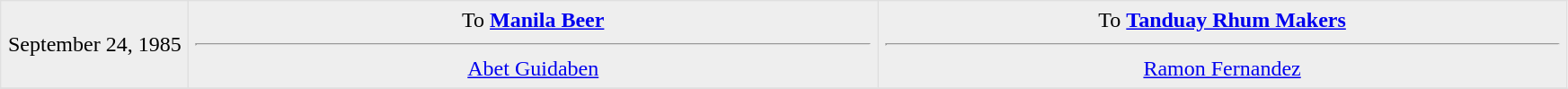<table border=1 style="border-collapse:collapse; text-align: center" bordercolor="#DFDFDF"  cellpadding="5">
<tr bgcolor="eeeeee">
<td style="width:12%">September 24, 1985 <br></td>
<td style="width:44%" valign="top">To <strong><a href='#'>Manila Beer</a></strong><hr><a href='#'>Abet Guidaben</a></td>
<td style="width:44%" valign="top">To <strong><a href='#'>Tanduay Rhum Makers</a></strong><hr><a href='#'>Ramon Fernandez</a></td>
</tr>
<tr>
</tr>
</table>
